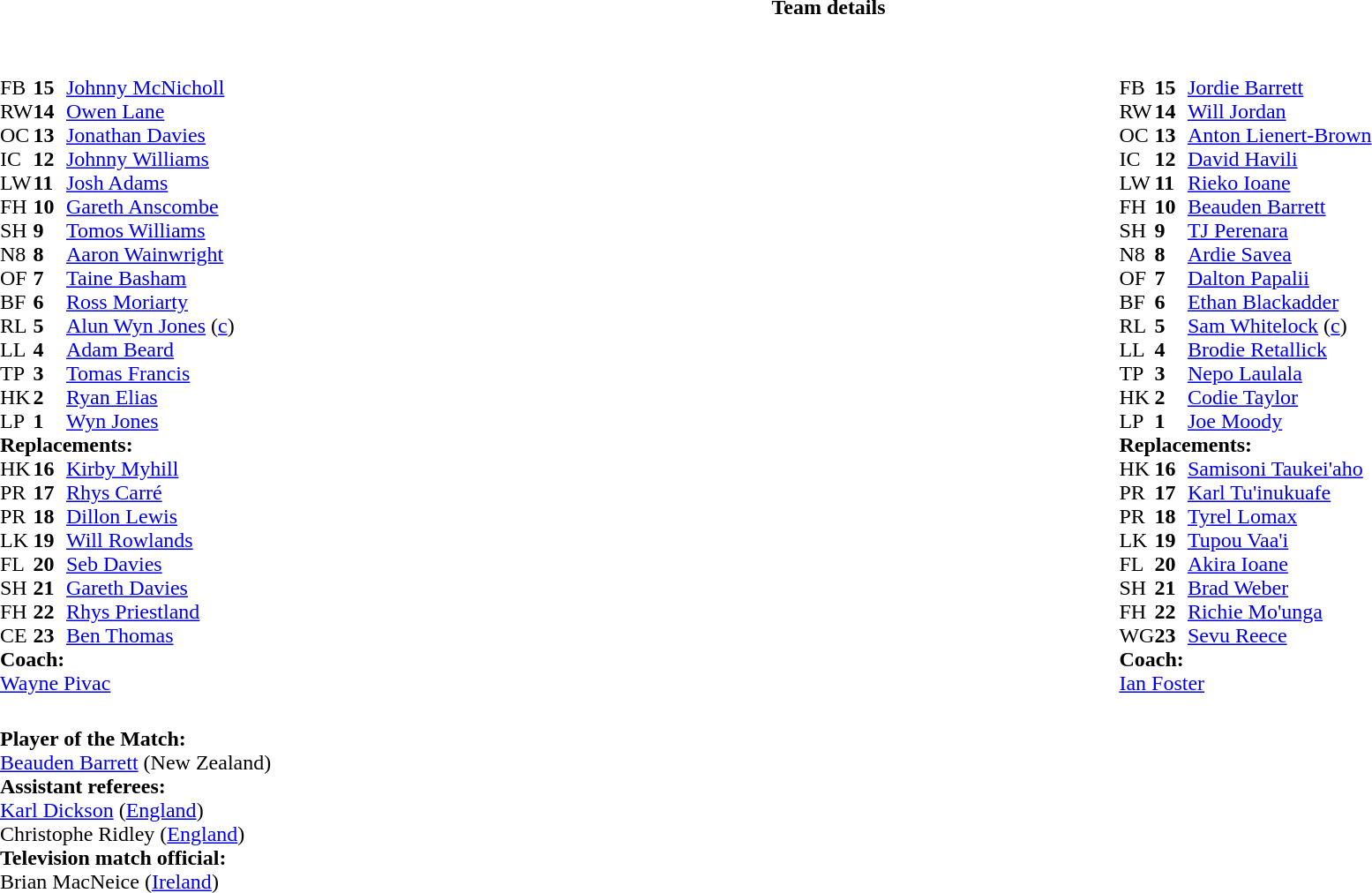<table border="0" style="width:100%;" class="collapsible collapsed">
<tr>
<th>Team details</th>
</tr>
<tr>
<td><br><table style="width:100%">
<tr>
<td style="vertical-align:top;width:50%"><br><table cellspacing="0" cellpadding="0">
<tr>
<th width="25"></th>
<th width="25"></th>
</tr>
<tr>
<td>FB</td>
<td><strong>15</strong></td>
<td><a href='#'>Johnny McNicholl</a></td>
</tr>
<tr>
<td>RW</td>
<td><strong>14</strong></td>
<td><a href='#'>Owen Lane</a></td>
</tr>
<tr>
<td>OC</td>
<td><strong>13</strong></td>
<td><a href='#'>Jonathan Davies</a></td>
</tr>
<tr>
<td>IC</td>
<td><strong>12</strong></td>
<td><a href='#'>Johnny Williams</a></td>
<td></td>
<td></td>
</tr>
<tr>
<td>LW</td>
<td><strong>11</strong></td>
<td><a href='#'>Josh Adams</a></td>
</tr>
<tr>
<td>FH</td>
<td><strong>10</strong></td>
<td><a href='#'>Gareth Anscombe</a></td>
<td></td>
<td></td>
</tr>
<tr>
<td>SH</td>
<td><strong>9</strong></td>
<td><a href='#'>Tomos Williams</a></td>
<td></td>
<td></td>
</tr>
<tr>
<td>N8</td>
<td><strong>8</strong></td>
<td><a href='#'>Aaron Wainwright</a></td>
</tr>
<tr>
<td>OF</td>
<td><strong>7</strong></td>
<td><a href='#'>Taine Basham</a></td>
</tr>
<tr>
<td>BF</td>
<td><strong>6</strong></td>
<td><a href='#'>Ross Moriarty</a></td>
<td></td>
<td></td>
</tr>
<tr>
<td>RL</td>
<td><strong>5</strong></td>
<td><a href='#'>Alun Wyn Jones</a> (<a href='#'>c</a>)</td>
<td></td>
<td></td>
</tr>
<tr>
<td>LL</td>
<td><strong>4</strong></td>
<td><a href='#'>Adam Beard</a></td>
</tr>
<tr>
<td>TP</td>
<td><strong>3</strong></td>
<td><a href='#'>Tomas Francis</a></td>
<td></td>
<td></td>
</tr>
<tr>
<td>HK</td>
<td><strong>2</strong></td>
<td><a href='#'>Ryan Elias</a></td>
<td></td>
<td></td>
</tr>
<tr>
<td>LP</td>
<td><strong>1</strong></td>
<td><a href='#'>Wyn Jones</a></td>
<td></td>
<td></td>
</tr>
<tr>
<td colspan=3><strong>Replacements:</strong></td>
</tr>
<tr>
<td>HK</td>
<td><strong>16</strong></td>
<td><a href='#'>Kirby Myhill</a></td>
<td></td>
<td></td>
</tr>
<tr>
<td>PR</td>
<td><strong>17</strong></td>
<td><a href='#'>Rhys Carré</a></td>
<td></td>
<td></td>
</tr>
<tr>
<td>PR</td>
<td><strong>18</strong></td>
<td><a href='#'>Dillon Lewis</a></td>
<td></td>
<td></td>
</tr>
<tr>
<td>LK</td>
<td><strong>19</strong></td>
<td><a href='#'>Will Rowlands</a></td>
<td></td>
<td></td>
</tr>
<tr>
<td>FL</td>
<td><strong>20</strong></td>
<td><a href='#'>Seb Davies</a></td>
<td></td>
<td></td>
</tr>
<tr>
<td>SH</td>
<td><strong>21</strong></td>
<td><a href='#'>Gareth Davies</a></td>
<td></td>
<td></td>
</tr>
<tr>
<td>FH</td>
<td><strong>22</strong></td>
<td><a href='#'>Rhys Priestland</a></td>
<td></td>
<td></td>
</tr>
<tr>
<td>CE</td>
<td><strong>23</strong></td>
<td><a href='#'>Ben Thomas</a></td>
<td></td>
<td></td>
</tr>
<tr>
<td colspan=3><strong>Coach:</strong></td>
</tr>
<tr>
<td colspan="4"> <a href='#'>Wayne Pivac</a></td>
</tr>
</table>
</td>
<td style="vertical-align:top"></td>
<td style="vertical-align:top;width:50%"><br><table cellspacing="0" cellpadding="0" style="margin:auto">
<tr>
<th width="25"></th>
<th width="25"></th>
</tr>
<tr>
<td>FB</td>
<td><strong>15</strong></td>
<td><a href='#'>Jordie Barrett</a></td>
</tr>
<tr>
<td>RW</td>
<td><strong>14</strong></td>
<td><a href='#'>Will Jordan</a></td>
<td></td>
<td></td>
</tr>
<tr>
<td>OC</td>
<td><strong>13</strong></td>
<td><a href='#'>Anton Lienert-Brown</a></td>
</tr>
<tr>
<td>IC</td>
<td><strong>12</strong></td>
<td><a href='#'>David Havili</a></td>
<td></td>
<td></td>
</tr>
<tr>
<td>LW</td>
<td><strong>11</strong></td>
<td><a href='#'>Rieko Ioane</a></td>
</tr>
<tr>
<td>FH</td>
<td><strong>10</strong></td>
<td><a href='#'>Beauden Barrett</a></td>
</tr>
<tr>
<td>SH</td>
<td><strong>9</strong></td>
<td><a href='#'>TJ Perenara</a></td>
<td></td>
<td></td>
</tr>
<tr>
<td>N8</td>
<td><strong>8</strong></td>
<td><a href='#'>Ardie Savea</a></td>
</tr>
<tr>
<td>OF</td>
<td><strong>7</strong></td>
<td><a href='#'>Dalton Papalii</a></td>
<td></td>
<td></td>
</tr>
<tr>
<td>BF</td>
<td><strong>6</strong></td>
<td><a href='#'>Ethan Blackadder</a></td>
<td></td>
<td></td>
<td></td>
</tr>
<tr>
<td>RL</td>
<td><strong>5</strong></td>
<td><a href='#'>Sam Whitelock</a> (<a href='#'>c</a>)</td>
</tr>
<tr>
<td>LL</td>
<td><strong>4</strong></td>
<td><a href='#'>Brodie Retallick</a></td>
<td></td>
<td></td>
</tr>
<tr>
<td>TP</td>
<td><strong>3</strong></td>
<td><a href='#'>Nepo Laulala</a></td>
<td></td>
<td></td>
<td></td>
<td></td>
</tr>
<tr>
<td>HK</td>
<td><strong>2</strong></td>
<td><a href='#'>Codie Taylor</a></td>
<td></td>
<td></td>
</tr>
<tr>
<td>LP</td>
<td><strong>1</strong></td>
<td><a href='#'>Joe Moody</a></td>
<td></td>
<td></td>
</tr>
<tr>
<td colspan="3"><strong>Replacements:</strong></td>
</tr>
<tr>
<td>HK</td>
<td><strong>16</strong></td>
<td><a href='#'>Samisoni Taukei'aho</a></td>
<td></td>
<td></td>
</tr>
<tr>
<td>PR</td>
<td><strong>17</strong></td>
<td><a href='#'>Karl Tu'inukuafe</a></td>
<td></td>
<td></td>
</tr>
<tr>
<td>PR</td>
<td><strong>18</strong></td>
<td><a href='#'>Tyrel Lomax</a></td>
<td></td>
<td></td>
<td></td>
<td></td>
</tr>
<tr>
<td>LK</td>
<td><strong>19</strong></td>
<td><a href='#'>Tupou Vaa'i</a></td>
<td></td>
<td></td>
</tr>
<tr>
<td>FL</td>
<td><strong>20</strong></td>
<td><a href='#'>Akira Ioane</a></td>
<td></td>
<td></td>
</tr>
<tr>
<td>SH</td>
<td><strong>21</strong></td>
<td><a href='#'>Brad Weber</a></td>
<td></td>
<td></td>
</tr>
<tr>
<td>FH</td>
<td><strong>22</strong></td>
<td><a href='#'>Richie Mo'unga</a></td>
<td></td>
<td></td>
</tr>
<tr>
<td>WG</td>
<td><strong>23</strong></td>
<td><a href='#'>Sevu Reece</a></td>
<td></td>
<td></td>
</tr>
<tr>
<td colspan="3"><strong>Coach:</strong></td>
</tr>
<tr>
<td colspan="3"> <a href='#'>Ian Foster</a></td>
</tr>
</table>
</td>
</tr>
</table>
<table style="width:100%">
<tr>
<td><br><strong>Player of the Match:</strong>
<br><a href='#'>Beauden Barrett</a> (New Zealand)<br><strong>Assistant referees:</strong>
<br><a href='#'>Karl Dickson</a> (<a href='#'>England</a>)
<br>Christophe Ridley (<a href='#'>England</a>)
<br><strong>Television match official:</strong>
<br>Brian MacNeice (<a href='#'>Ireland</a>)</td>
</tr>
</table>
</td>
</tr>
</table>
